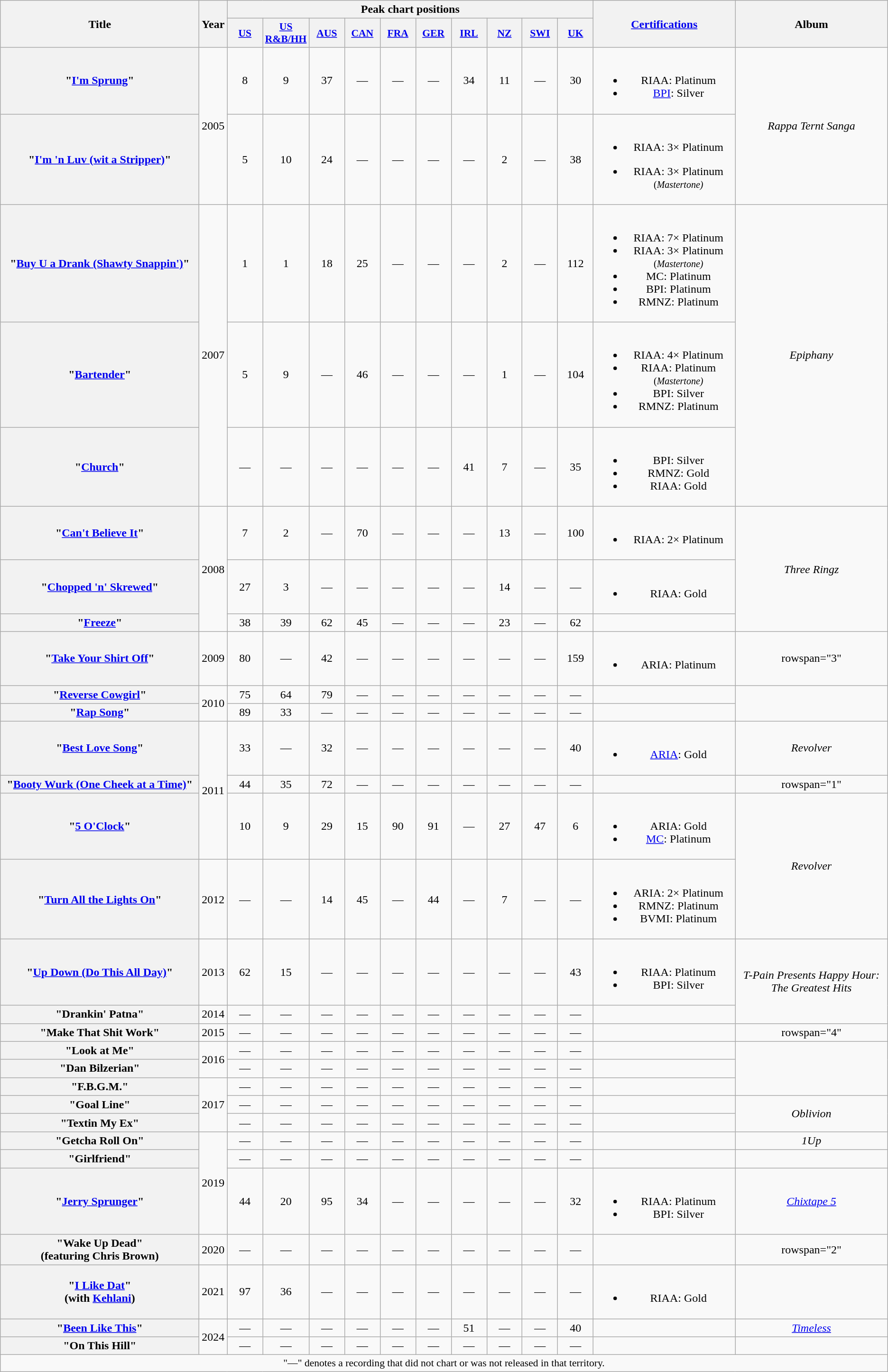<table class="wikitable plainrowheaders" style="text-align:center;">
<tr>
<th scope="col" rowspan="2" style="width:17em;">Title</th>
<th scope="col" rowspan="2">Year</th>
<th scope="col" colspan="10">Peak chart positions</th>
<th scope="col" rowspan="2" style="width:12em;"><a href='#'>Certifications</a></th>
<th scope="col" rowspan="2">Album</th>
</tr>
<tr>
<th scope="col" style="width:3em;font-size:90%;"><a href='#'>US</a><br></th>
<th scope="col" style="width:3em;font-size:90%;"><a href='#'>US<br>R&B/HH</a><br></th>
<th scope="col" style="width:3em;font-size:90%;"><a href='#'>AUS</a><br></th>
<th scope="col" style="width:3em;font-size:90%;"><a href='#'>CAN</a><br></th>
<th scope="col" style="width:3em;font-size:90%;"><a href='#'>FRA</a><br></th>
<th scope="col" style="width:3em;font-size:90%;"><a href='#'>GER</a><br></th>
<th scope="col" style="width:3em;font-size:90%;"><a href='#'>IRL</a><br></th>
<th scope="col" style="width:3em;font-size:90%;"><a href='#'>NZ</a><br></th>
<th scope="col" style="width:3em;font-size:90%;"><a href='#'>SWI</a><br></th>
<th scope="col" style="width:3em;font-size:90%;"><a href='#'>UK</a><br></th>
</tr>
<tr>
<th scope="row">"<a href='#'>I'm Sprung</a>"</th>
<td rowspan="2">2005</td>
<td>8</td>
<td>9</td>
<td>37</td>
<td>—</td>
<td>—</td>
<td>—</td>
<td>34</td>
<td>11</td>
<td>—</td>
<td>30</td>
<td><br><ul><li>RIAA: Platinum</li><li><a href='#'>BPI</a>: Silver</li></ul></td>
<td rowspan="2"><em>Rappa Ternt Sanga</em></td>
</tr>
<tr>
<th scope="row">"<a href='#'>I'm 'n Luv (wit a Stripper)</a>"<br></th>
<td>5</td>
<td>10</td>
<td>24</td>
<td>—</td>
<td>—</td>
<td>—</td>
<td>—</td>
<td>2</td>
<td>—</td>
<td>38</td>
<td><br><ul><li>RIAA: 3× Platinum </li></ul><ul><li>RIAA: 3× Platinum <small>(<em>Mastertone)</em></small></li></ul></td>
</tr>
<tr>
<th scope="row">"<a href='#'>Buy U a Drank (Shawty Snappin')</a>"<br></th>
<td rowspan="3">2007</td>
<td>1</td>
<td>1</td>
<td>18</td>
<td>25</td>
<td>—</td>
<td>—</td>
<td>—</td>
<td>2</td>
<td>—</td>
<td>112</td>
<td><br><ul><li>RIAA: 7× Platinum</li><li>RIAA: 3× Platinum <small>(<em>Mastertone)</em></small></li><li>MC: Platinum</li><li>BPI: Platinum</li><li>RMNZ: Platinum</li></ul></td>
<td rowspan="3"><em>Epiphany</em></td>
</tr>
<tr>
<th scope="row">"<a href='#'>Bartender</a>"<br></th>
<td>5</td>
<td>9</td>
<td>—</td>
<td>46</td>
<td>—</td>
<td>—</td>
<td>—</td>
<td>1</td>
<td>—</td>
<td>104</td>
<td><br><ul><li>RIAA: 4× Platinum</li><li>RIAA: Platinum <small>(<em>Mastertone)</em></small></li><li>BPI: Silver</li><li>RMNZ: Platinum</li></ul></td>
</tr>
<tr>
<th scope="row">"<a href='#'>Church</a>"</th>
<td>—</td>
<td>—</td>
<td>—</td>
<td>—</td>
<td>—</td>
<td>—</td>
<td>41</td>
<td>7</td>
<td>—</td>
<td>35</td>
<td><br><ul><li>BPI: Silver</li><li>RMNZ: Gold</li><li>RIAA: Gold</li></ul></td>
</tr>
<tr>
<th scope="row">"<a href='#'>Can't Believe It</a>"<br></th>
<td rowspan="3">2008</td>
<td>7</td>
<td>2</td>
<td>—</td>
<td>70</td>
<td>—</td>
<td>—</td>
<td>—</td>
<td>13</td>
<td>—</td>
<td>100</td>
<td><br><ul><li>RIAA: 2× Platinum</li></ul></td>
<td rowspan="3"><em>Three Ringz</em></td>
</tr>
<tr>
<th scope="row">"<a href='#'>Chopped 'n' Skrewed</a>"<br></th>
<td>27</td>
<td>3</td>
<td>—</td>
<td>—</td>
<td>—</td>
<td>—</td>
<td>—</td>
<td>14</td>
<td>—</td>
<td>—</td>
<td><br><ul><li>RIAA: Gold</li></ul></td>
</tr>
<tr>
<th scope="row">"<a href='#'>Freeze</a>"<br></th>
<td>38</td>
<td>39</td>
<td>62</td>
<td>45</td>
<td>—</td>
<td>—</td>
<td>—</td>
<td>23</td>
<td>—</td>
<td>62</td>
<td></td>
</tr>
<tr>
<th scope="row">"<a href='#'>Take Your Shirt Off</a>"</th>
<td rowspan="1">2009</td>
<td>80</td>
<td>—</td>
<td>42</td>
<td>—</td>
<td>—</td>
<td>—</td>
<td>—</td>
<td>—</td>
<td>—</td>
<td>159</td>
<td><br><ul><li>ARIA: Platinum</li></ul></td>
<td>rowspan="3" </td>
</tr>
<tr>
<th scope="row">"<a href='#'>Reverse Cowgirl</a>"</th>
<td rowspan="2">2010</td>
<td>75</td>
<td>64</td>
<td>79</td>
<td>—</td>
<td>—</td>
<td>—</td>
<td>—</td>
<td>—</td>
<td>—</td>
<td>—</td>
<td></td>
</tr>
<tr>
<th scope="row">"<a href='#'>Rap Song</a>"<br></th>
<td>89</td>
<td>33</td>
<td>—</td>
<td>—</td>
<td>—</td>
<td>—</td>
<td>—</td>
<td>—</td>
<td>—</td>
<td>—</td>
<td></td>
</tr>
<tr>
<th scope="row">"<a href='#'>Best Love Song</a>"<br></th>
<td rowspan="3">2011</td>
<td>33</td>
<td>—</td>
<td>32</td>
<td>—</td>
<td>—</td>
<td>—</td>
<td>—</td>
<td>—</td>
<td>—</td>
<td>40</td>
<td><br><ul><li><a href='#'>ARIA</a>: Gold</li></ul></td>
<td rowspan="1"><em>Revolver</em></td>
</tr>
<tr>
<th scope="row">"<a href='#'>Booty Wurk (One Cheek at a Time)</a>"</th>
<td>44</td>
<td>35</td>
<td>72</td>
<td>—</td>
<td>—</td>
<td>—</td>
<td>—</td>
<td>—</td>
<td>—</td>
<td>—</td>
<td></td>
<td>rowspan="1" </td>
</tr>
<tr>
<th scope="row">"<a href='#'>5 O'Clock</a>"<br></th>
<td>10</td>
<td>9</td>
<td>29</td>
<td>15</td>
<td>90</td>
<td>91</td>
<td>—</td>
<td>27</td>
<td>47</td>
<td>6</td>
<td><br><ul><li>ARIA: Gold</li><li><a href='#'>MC</a>: Platinum</li></ul></td>
<td rowspan="2"><em>Revolver</em></td>
</tr>
<tr>
<th scope="row">"<a href='#'>Turn All the Lights On</a>"<br></th>
<td>2012</td>
<td>—</td>
<td>—</td>
<td>14</td>
<td>45</td>
<td>—</td>
<td>44</td>
<td>—</td>
<td>7</td>
<td>—</td>
<td>—</td>
<td><br><ul><li>ARIA: 2× Platinum</li><li>RMNZ: Platinum</li><li>BVMI: Platinum</li></ul></td>
</tr>
<tr>
<th scope="row">"<a href='#'>Up Down (Do This All Day)</a>"<br></th>
<td>2013</td>
<td>62</td>
<td>15</td>
<td>—</td>
<td>—</td>
<td>—</td>
<td>—</td>
<td>—</td>
<td>—</td>
<td>—</td>
<td>43</td>
<td><br><ul><li>RIAA: Platinum</li><li>BPI: Silver</li></ul></td>
<td rowspan="2"><em>T-Pain Presents Happy Hour: The Greatest Hits</em></td>
</tr>
<tr>
<th scope="row">"Drankin' Patna"<br></th>
<td>2014</td>
<td>—</td>
<td>—</td>
<td>—</td>
<td>—</td>
<td>—</td>
<td>—</td>
<td>—</td>
<td>—</td>
<td>—</td>
<td>—</td>
<td></td>
</tr>
<tr>
<th scope="row">"Make That Shit Work"<br></th>
<td>2015</td>
<td>—</td>
<td>—</td>
<td>—</td>
<td>—</td>
<td>—</td>
<td>—</td>
<td>—</td>
<td>—</td>
<td>—</td>
<td>—</td>
<td></td>
<td>rowspan="4" </td>
</tr>
<tr>
<th scope="row">"Look at Me"</th>
<td rowspan="2">2016</td>
<td>—</td>
<td>—</td>
<td>—</td>
<td>—</td>
<td>—</td>
<td>—</td>
<td>—</td>
<td>—</td>
<td>—</td>
<td>—</td>
<td></td>
</tr>
<tr>
<th scope="row">"Dan Bilzerian"<br></th>
<td>—</td>
<td>—</td>
<td>—</td>
<td>—</td>
<td>—</td>
<td>—</td>
<td>—</td>
<td>—</td>
<td>—</td>
<td>—</td>
<td></td>
</tr>
<tr>
<th scope="row">"F.B.G.M."<br></th>
<td rowspan="3">2017</td>
<td>—</td>
<td>—</td>
<td>—</td>
<td>—</td>
<td>—</td>
<td>—</td>
<td>—</td>
<td>—</td>
<td>—</td>
<td>—</td>
<td></td>
</tr>
<tr>
<th scope="row">"Goal Line"<br></th>
<td>—</td>
<td>—</td>
<td>—</td>
<td>—</td>
<td>—</td>
<td>—</td>
<td>—</td>
<td>—</td>
<td>—</td>
<td>—</td>
<td></td>
<td rowspan="2"><em>Oblivion</em></td>
</tr>
<tr>
<th scope="row">"Textin My Ex"<br></th>
<td>—</td>
<td>—</td>
<td>—</td>
<td>—</td>
<td>—</td>
<td>—</td>
<td>—</td>
<td>—</td>
<td>—</td>
<td>—</td>
<td></td>
</tr>
<tr>
<th scope="row">"Getcha Roll On"<br></th>
<td rowspan="3">2019</td>
<td>—</td>
<td>—</td>
<td>—</td>
<td>—</td>
<td>—</td>
<td>—</td>
<td>—</td>
<td>—</td>
<td>—</td>
<td>—</td>
<td></td>
<td><em>1Up</em></td>
</tr>
<tr>
<th scope="row">"Girlfriend"<br></th>
<td>—</td>
<td>—</td>
<td>—</td>
<td>—</td>
<td>—</td>
<td>—</td>
<td>—</td>
<td>—</td>
<td>—</td>
<td>—</td>
<td></td>
<td></td>
</tr>
<tr>
<th scope="row">"<a href='#'>Jerry Sprunger</a>"<br></th>
<td>44</td>
<td>20</td>
<td>95</td>
<td>34</td>
<td>—</td>
<td>—</td>
<td>—</td>
<td>—</td>
<td>—</td>
<td>32</td>
<td><br><ul><li>RIAA: Platinum</li><li>BPI: Silver</li></ul></td>
<td><em><a href='#'>Chixtape 5</a></em></td>
</tr>
<tr>
<th scope="row">"Wake Up Dead" <br><span>(featuring Chris Brown)</span></th>
<td>2020</td>
<td>—</td>
<td>—</td>
<td>—</td>
<td>—</td>
<td>—</td>
<td>—</td>
<td>—</td>
<td>—</td>
<td>—</td>
<td>—</td>
<td></td>
<td>rowspan="2" </td>
</tr>
<tr>
<th scope="row">"<a href='#'>I Like Dat</a>" <br><span>(with <a href='#'>Kehlani</a>)</span></th>
<td>2021</td>
<td>97</td>
<td>36</td>
<td>—</td>
<td>—</td>
<td>—</td>
<td>—</td>
<td>—</td>
<td>—</td>
<td>—</td>
<td>—</td>
<td><br><ul><li>RIAA: Gold</li></ul></td>
</tr>
<tr>
<th scope="row">"<a href='#'>Been Like This</a>"<br></th>
<td rowspan="2">2024</td>
<td>—</td>
<td>—</td>
<td>—</td>
<td>—</td>
<td>—</td>
<td>—</td>
<td>51</td>
<td>—</td>
<td>—</td>
<td>40</td>
<td></td>
<td><em><a href='#'>Timeless</a></em></td>
</tr>
<tr>
<th scope="row">"On This Hill"</th>
<td>—</td>
<td>—</td>
<td>—</td>
<td>—</td>
<td>—</td>
<td>—</td>
<td>—</td>
<td>—</td>
<td>—</td>
<td>—</td>
<td></td>
<td></td>
</tr>
<tr>
<td colspan="15" style="font-size:90%">"—" denotes a recording that did not chart or was not released in that territory.</td>
</tr>
</table>
